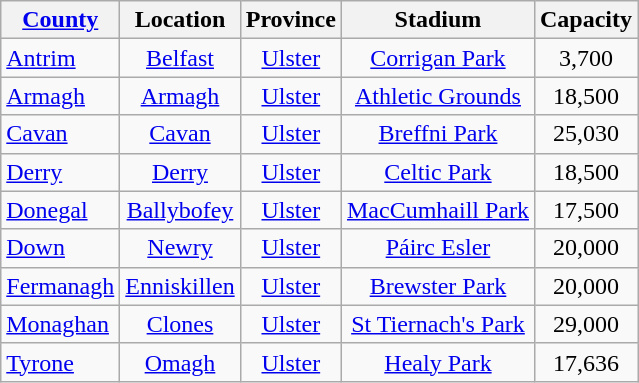<table class="wikitable sortable" style="text-align:center">
<tr>
<th><a href='#'>County</a></th>
<th>Location</th>
<th>Province</th>
<th>Stadium</th>
<th>Capacity</th>
</tr>
<tr>
<td style="text-align:left"> <a href='#'>Antrim</a></td>
<td><a href='#'>Belfast</a></td>
<td><a href='#'>Ulster</a></td>
<td><a href='#'>Corrigan Park</a></td>
<td>3,700</td>
</tr>
<tr>
<td style="text-align:left"> <a href='#'>Armagh</a></td>
<td><a href='#'>Armagh</a></td>
<td><a href='#'>Ulster</a></td>
<td><a href='#'>Athletic Grounds</a></td>
<td>18,500</td>
</tr>
<tr>
<td style="text-align:left"> <a href='#'>Cavan</a></td>
<td><a href='#'>Cavan</a></td>
<td><a href='#'>Ulster</a></td>
<td><a href='#'>Breffni Park</a></td>
<td>25,030</td>
</tr>
<tr>
<td style="text-align:left"> <a href='#'>Derry</a></td>
<td><a href='#'>Derry</a></td>
<td><a href='#'>Ulster</a></td>
<td><a href='#'>Celtic Park</a></td>
<td>18,500</td>
</tr>
<tr>
<td style="text-align:left"> <a href='#'>Donegal</a></td>
<td><a href='#'>Ballybofey</a></td>
<td><a href='#'>Ulster</a></td>
<td><a href='#'>MacCumhaill Park</a></td>
<td>17,500</td>
</tr>
<tr>
<td style="text-align:left"> <a href='#'>Down</a></td>
<td><a href='#'>Newry</a></td>
<td><a href='#'>Ulster</a></td>
<td><a href='#'>Páirc Esler</a></td>
<td>20,000</td>
</tr>
<tr>
<td style="text-align:left"> <a href='#'>Fermanagh</a></td>
<td><a href='#'>Enniskillen</a></td>
<td><a href='#'>Ulster</a></td>
<td><a href='#'>Brewster Park</a></td>
<td>20,000</td>
</tr>
<tr>
<td style="text-align:left"> <a href='#'>Monaghan</a></td>
<td><a href='#'>Clones</a></td>
<td><a href='#'>Ulster</a></td>
<td><a href='#'>St Tiernach's Park</a></td>
<td>29,000</td>
</tr>
<tr>
<td style="text-align:left"> <a href='#'>Tyrone</a></td>
<td><a href='#'>Omagh</a></td>
<td><a href='#'>Ulster</a></td>
<td><a href='#'>Healy Park</a></td>
<td>17,636</td>
</tr>
</table>
